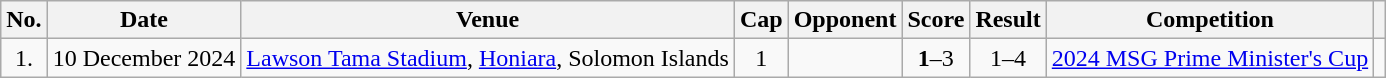<table class="wikitable sortable" style="text-align:center;">
<tr>
<th scope="col">No.</th>
<th scope="col">Date</th>
<th scope="col">Venue</th>
<th>Cap</th>
<th scope="col">Opponent</th>
<th scope="col">Score</th>
<th scope="col">Result</th>
<th scope="col">Competition</th>
<th scope="col" class="unsortable"></th>
</tr>
<tr>
<td>1.</td>
<td style="text-align:left;">10 December 2024</td>
<td style="text-align:left;"><a href='#'>Lawson Tama Stadium</a>, <a href='#'>Honiara</a>, Solomon Islands</td>
<td>1</td>
<td style="text-align:left;"></td>
<td><strong>1</strong>–3</td>
<td>1–4</td>
<td><a href='#'>2024 MSG Prime Minister's Cup</a></td>
<td></td>
</tr>
</table>
